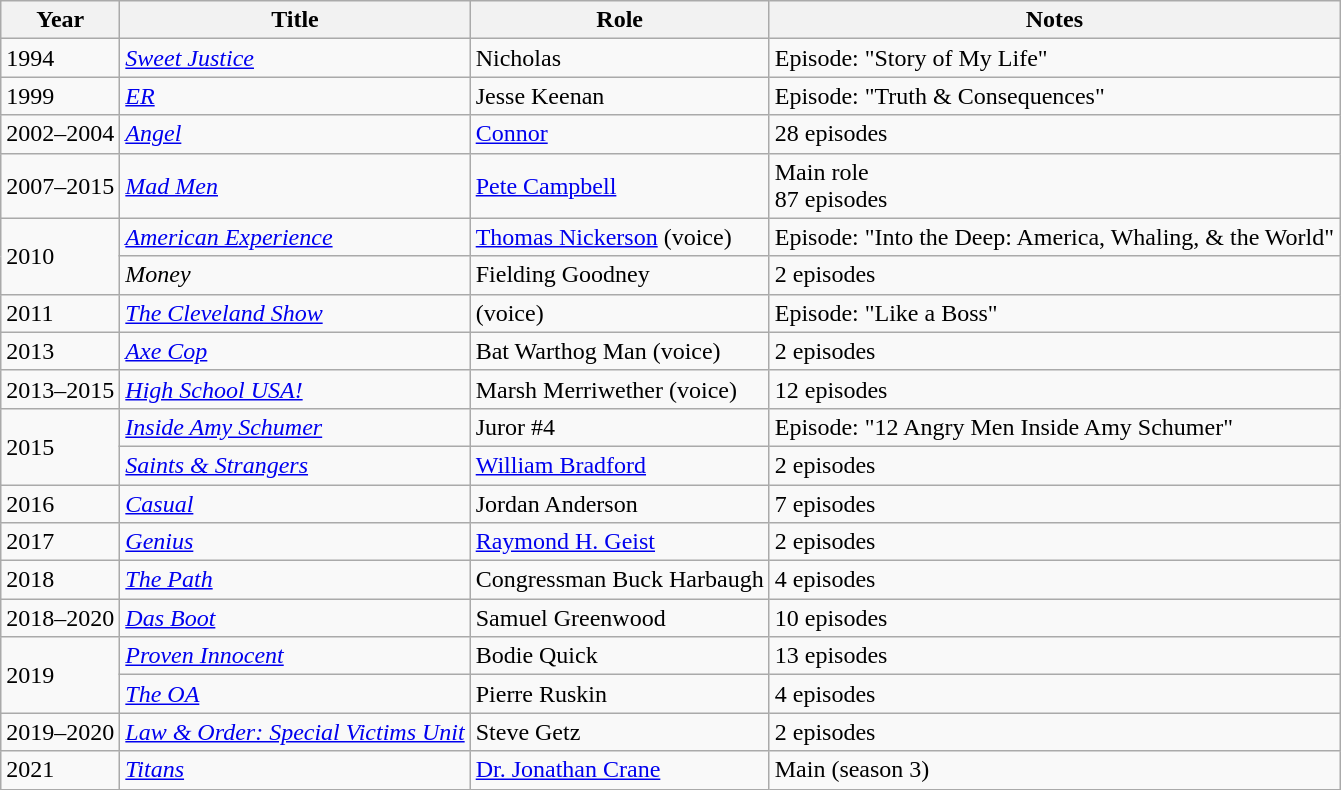<table class="wikitable sortable">
<tr>
<th>Year</th>
<th>Title</th>
<th>Role</th>
<th class="unsortable">Notes</th>
</tr>
<tr>
<td>1994</td>
<td><em><a href='#'>Sweet Justice</a></em></td>
<td>Nicholas</td>
<td>Episode: "Story of My Life"</td>
</tr>
<tr>
<td>1999</td>
<td><em><a href='#'>ER</a></em></td>
<td>Jesse Keenan</td>
<td>Episode: "Truth & Consequences"</td>
</tr>
<tr>
<td>2002–2004</td>
<td><em><a href='#'>Angel</a></em></td>
<td><a href='#'>Connor</a></td>
<td>28 episodes</td>
</tr>
<tr>
<td>2007–2015</td>
<td><em><a href='#'>Mad Men</a></em></td>
<td><a href='#'>Pete Campbell</a></td>
<td>Main role<br>87 episodes</td>
</tr>
<tr>
<td rowspan="2">2010</td>
<td><em><a href='#'>American Experience</a></em></td>
<td><a href='#'>Thomas Nickerson</a> (voice)</td>
<td>Episode: "Into the Deep: America, Whaling, & the World"</td>
</tr>
<tr>
<td><em>Money</em></td>
<td>Fielding Goodney</td>
<td>2 episodes</td>
</tr>
<tr>
<td>2011</td>
<td><em><a href='#'>The Cleveland Show</a></em></td>
<td>(voice)</td>
<td>Episode: "Like a Boss"</td>
</tr>
<tr>
<td>2013</td>
<td><em><a href='#'>Axe Cop</a></em></td>
<td>Bat Warthog Man (voice)</td>
<td>2 episodes</td>
</tr>
<tr>
<td>2013–2015</td>
<td><em><a href='#'>High School USA!</a></em></td>
<td>Marsh Merriwether (voice)</td>
<td>12 episodes</td>
</tr>
<tr>
<td rowspan="2">2015</td>
<td><em><a href='#'>Inside Amy Schumer</a></em></td>
<td>Juror #4</td>
<td>Episode: "12 Angry Men Inside Amy Schumer"</td>
</tr>
<tr>
<td><em><a href='#'>Saints & Strangers</a></em></td>
<td><a href='#'>William Bradford</a></td>
<td>2 episodes</td>
</tr>
<tr>
<td>2016</td>
<td><em><a href='#'>Casual</a></em></td>
<td>Jordan Anderson</td>
<td>7 episodes</td>
</tr>
<tr>
<td>2017</td>
<td><em><a href='#'>Genius</a></em></td>
<td><a href='#'>Raymond H. Geist</a></td>
<td>2 episodes</td>
</tr>
<tr>
<td>2018</td>
<td><em><a href='#'>The Path</a></em></td>
<td>Congressman Buck Harbaugh</td>
<td>4 episodes</td>
</tr>
<tr>
<td>2018–2020</td>
<td><em><a href='#'>Das Boot</a></em></td>
<td>Samuel Greenwood</td>
<td>10 episodes</td>
</tr>
<tr>
<td rowspan="2">2019</td>
<td><em><a href='#'>Proven Innocent</a></em></td>
<td>Bodie Quick</td>
<td>13 episodes</td>
</tr>
<tr>
<td><em><a href='#'>The OA</a></em></td>
<td>Pierre Ruskin</td>
<td>4 episodes</td>
</tr>
<tr>
<td>2019–2020</td>
<td><em><a href='#'>Law & Order: Special Victims Unit</a></em></td>
<td>Steve Getz</td>
<td>2 episodes</td>
</tr>
<tr>
<td>2021</td>
<td><em><a href='#'>Titans</a></em></td>
<td><a href='#'>Dr. Jonathan Crane</a></td>
<td>Main (season 3)</td>
</tr>
</table>
